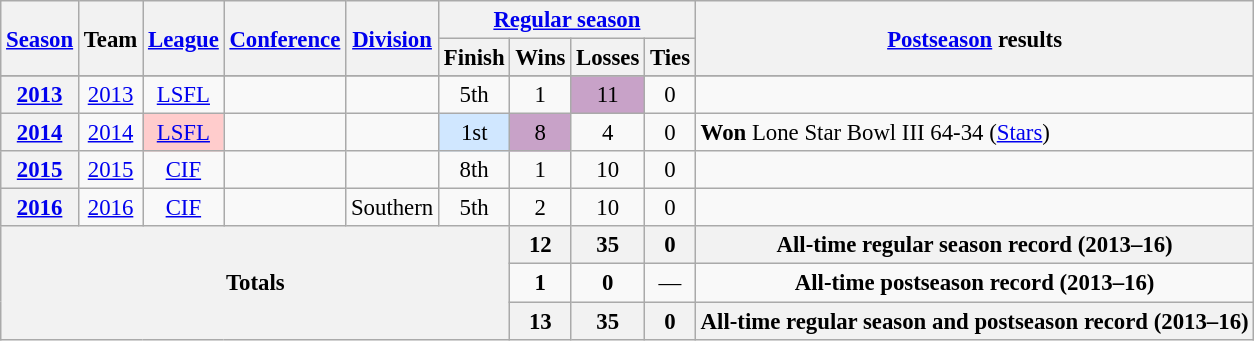<table class="wikitable" style="font-size: 95%;">
<tr>
<th rowspan="2"><a href='#'>Season</a></th>
<th rowspan="2">Team</th>
<th rowspan="2"><a href='#'>League</a></th>
<th rowspan="2"><a href='#'>Conference</a></th>
<th rowspan="2"><a href='#'>Division</a></th>
<th colspan="4"><a href='#'>Regular season</a></th>
<th rowspan="2"><a href='#'>Postseason</a> results</th>
</tr>
<tr>
<th>Finish</th>
<th>Wins</th>
<th>Losses</th>
<th>Ties</th>
</tr>
<tr background:#fcc;">
</tr>
<tr>
<th style="text-align:center;"><a href='#'>2013</a></th>
<td style="text-align:center;"><a href='#'>2013</a></td>
<td style="text-align:center;"><a href='#'>LSFL</a></td>
<td style="text-align:center;"></td>
<td style="text-align:center;"></td>
<td style="text-align:center;">5th</td>
<td style="text-align:center;">1</td>
<td style="text-align:center; background:#c8a2c8;">11</td>
<td style="text-align:center;">0</td>
<td></td>
</tr>
<tr>
<th style="text-align:center;"><a href='#'>2014</a></th>
<td style="text-align:center;"><a href='#'>2014</a></td>
<td style="text-align:center;background:#fcc;"><a href='#'>LSFL</a></td>
<td style="text-align:center;"></td>
<td style="text-align:center;"></td>
<td style="text-align:center; background:#d0e7ff;">1st</td>
<td style="text-align:center; background:#c8a2c8;">8</td>
<td style="text-align:center;">4</td>
<td style="text-align:center;">0</td>
<td><strong>Won</strong> Lone Star Bowl III 64-34 (<a href='#'>Stars</a>)</td>
</tr>
<tr>
<th style="text-align:center;"><a href='#'>2015</a></th>
<td style="text-align:center;"><a href='#'>2015</a></td>
<td style="text-align:center;"><a href='#'>CIF</a></td>
<td style="text-align:center;"></td>
<td style="text-align:center;"></td>
<td style="text-align:center;">8th</td>
<td style="text-align:center;">1</td>
<td style="text-align:center;">10</td>
<td style="text-align:center;">0</td>
<td></td>
</tr>
<tr>
<th style="text-align:center;"><a href='#'>2016</a></th>
<td style="text-align:center;"><a href='#'>2016</a></td>
<td style="text-align:center;"><a href='#'>CIF</a></td>
<td style="text-align:center;"></td>
<td style="text-align:center;">Southern</td>
<td style="text-align:center;">5th</td>
<td style="text-align:center;">2</td>
<td style="text-align:center;">10</td>
<td style="text-align:center;">0</td>
<td></td>
</tr>
<tr>
<th style="text-align:center;" rowspan="5" colspan="6">Totals</th>
<th style="text-align:center;"><strong>12</strong></th>
<th style="text-align:center;"><strong>35</strong></th>
<th style="text-align:center;"><strong>0</strong></th>
<th style="text-align:center;" colspan="3"><strong>All-time regular season record (2013–16)</strong></th>
</tr>
<tr style="text-align:center;">
<td><strong>1</strong></td>
<td><strong>0</strong></td>
<td>—</td>
<td colspan="3"><strong>All-time postseason record (2013–16)</strong></td>
</tr>
<tr>
<th style="text-align:center;"><strong>13</strong></th>
<th style="text-align:center;"><strong>35</strong></th>
<th style="text-align:center;"><strong>0</strong></th>
<th style="text-align:center;" colspan="3"><strong>All-time regular season and postseason record (2013–16)</strong></th>
</tr>
</table>
